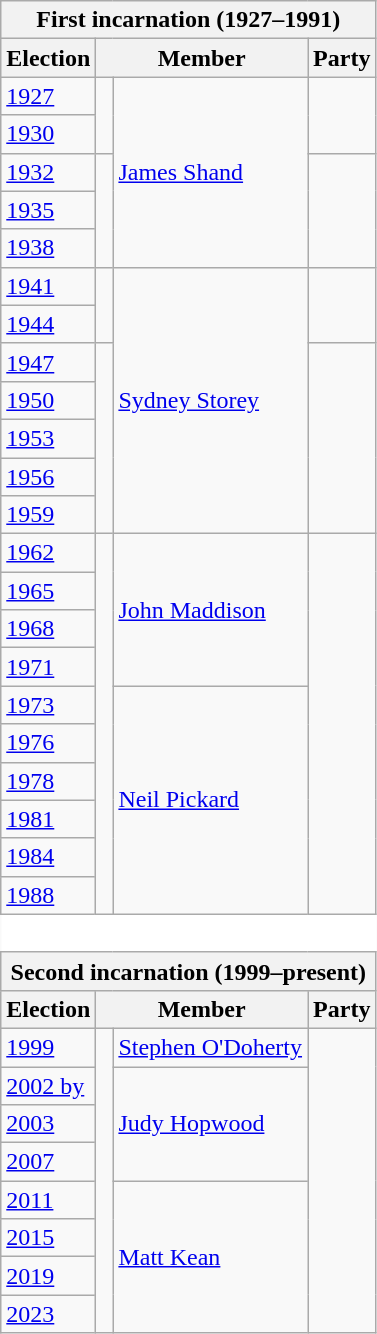<table class="wikitable" style='border-style: none none none none;'>
<tr>
<th colspan="7">First incarnation (1927–1991)</th>
</tr>
<tr>
<th>Election</th>
<th colspan="2">Member</th>
<th>Party</th>
</tr>
<tr style="background: #f9f9f9">
<td><a href='#'>1927</a></td>
<td rowspan="2" > </td>
<td rowspan="5"><a href='#'>James Shand</a></td>
<td rowspan="2"></td>
</tr>
<tr style="background: #f9f9f9">
<td><a href='#'>1930</a></td>
</tr>
<tr style="background: #f9f9f9">
<td><a href='#'>1932</a></td>
<td rowspan="3" > </td>
<td rowspan="3"></td>
</tr>
<tr style="background: #f9f9f9">
<td><a href='#'>1935</a></td>
</tr>
<tr style="background: #f9f9f9">
<td><a href='#'>1938</a></td>
</tr>
<tr style="background: #f9f9f9">
<td><a href='#'>1941</a></td>
<td rowspan="2" > </td>
<td rowspan="7"><a href='#'>Sydney Storey</a></td>
<td rowspan="2"></td>
</tr>
<tr style="background: #f9f9f9">
<td><a href='#'>1944</a></td>
</tr>
<tr style="background: #f9f9f9">
<td><a href='#'>1947</a></td>
<td rowspan="5" > </td>
<td rowspan="5"></td>
</tr>
<tr style="background: #f9f9f9">
<td><a href='#'>1950</a></td>
</tr>
<tr style="background: #f9f9f9">
<td><a href='#'>1953</a></td>
</tr>
<tr style="background: #f9f9f9">
<td><a href='#'>1956</a></td>
</tr>
<tr style="background: #f9f9f9">
<td><a href='#'>1959</a></td>
</tr>
<tr style="background: #f9f9f9">
<td><a href='#'>1962</a></td>
<td rowspan="10" > </td>
<td rowspan="4"><a href='#'>John Maddison</a></td>
<td rowspan="10"></td>
</tr>
<tr style="background: #f9f9f9">
<td><a href='#'>1965</a></td>
</tr>
<tr style="background: #f9f9f9">
<td><a href='#'>1968</a></td>
</tr>
<tr style="background: #f9f9f9">
<td><a href='#'>1971</a></td>
</tr>
<tr style="background: #f9f9f9">
<td><a href='#'>1973</a></td>
<td rowspan="6"><a href='#'>Neil Pickard</a></td>
</tr>
<tr style="background: #f9f9f9">
<td><a href='#'>1976</a></td>
</tr>
<tr style="background: #f9f9f9">
<td><a href='#'>1978</a></td>
</tr>
<tr style="background: #f9f9f9">
<td><a href='#'>1981</a></td>
</tr>
<tr style="background: #f9f9f9">
<td><a href='#'>1984</a></td>
</tr>
<tr style="background: #f9f9f9">
<td><a href='#'>1988</a></td>
</tr>
<tr>
<td colspan="4" style='background: #FFFFFF; border-style: none none none none;'> </td>
</tr>
<tr>
<th colspan="4">Second incarnation (1999–present)</th>
</tr>
<tr style="background: #f9f9f9">
<th>Election</th>
<th colspan="2">Member</th>
<th>Party</th>
</tr>
<tr style="background: #f9f9f9">
<td><a href='#'>1999</a></td>
<td rowspan="8" > </td>
<td><a href='#'>Stephen O'Doherty</a></td>
<td rowspan="8"></td>
</tr>
<tr style="background: #f9f9f9">
<td><a href='#'>2002 by</a></td>
<td rowspan="3"><a href='#'>Judy Hopwood</a></td>
</tr>
<tr style="background: #f9f9f9">
<td><a href='#'>2003</a></td>
</tr>
<tr style="background: #f9f9f9">
<td><a href='#'>2007</a></td>
</tr>
<tr style="background: #f9f9f9">
<td><a href='#'>2011</a></td>
<td rowspan="4"><a href='#'>Matt Kean</a></td>
</tr>
<tr style="background: #f9f9f9">
<td><a href='#'>2015</a></td>
</tr>
<tr style="background: #f9f9f9">
<td><a href='#'>2019</a></td>
</tr>
<tr style="background: #f9f9f9">
<td><a href='#'>2023</a></td>
</tr>
</table>
